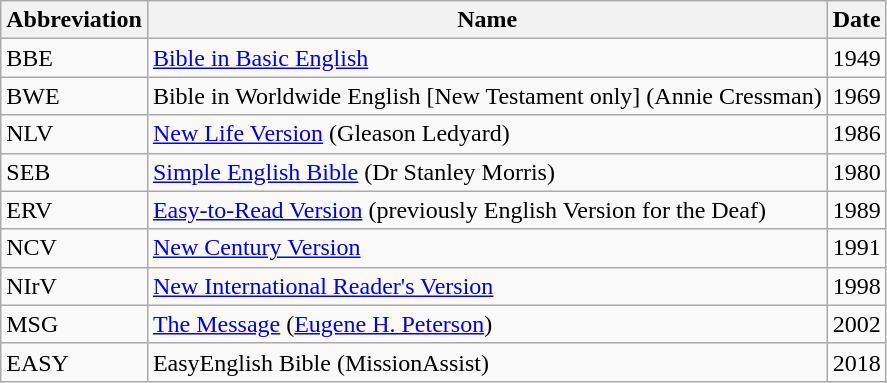<table class="sortable wikitable">
<tr>
<th>Abbreviation</th>
<th>Name</th>
<th>Date</th>
</tr>
<tr>
<td>BBE</td>
<td><a href='#'>Bible in Basic English</a></td>
<td>1949</td>
</tr>
<tr>
<td>BWE</td>
<td>Bible in Worldwide English [New Testament only] (Annie Cressman)</td>
<td>1969</td>
</tr>
<tr>
<td>NLV</td>
<td><a href='#'>New Life Version</a> (Gleason Ledyard)</td>
<td>1986</td>
</tr>
<tr>
<td>SEB</td>
<td><a href='#'>Simple English Bible</a> (Dr Stanley Morris)</td>
<td>1980</td>
</tr>
<tr>
<td>ERV</td>
<td><a href='#'>Easy-to-Read Version</a> (previously English Version for the Deaf)</td>
<td>1989</td>
</tr>
<tr>
<td>NCV</td>
<td><a href='#'>New Century Version</a></td>
<td>1991</td>
</tr>
<tr>
<td>NIrV</td>
<td><a href='#'>New International Reader's Version</a></td>
<td>1998</td>
</tr>
<tr>
<td>MSG</td>
<td><a href='#'>The Message</a> (<a href='#'>Eugene H. Peterson</a>)</td>
<td>2002</td>
</tr>
<tr>
<td>EASY</td>
<td>EasyEnglish Bible (MissionAssist)</td>
<td>2018</td>
</tr>
</table>
